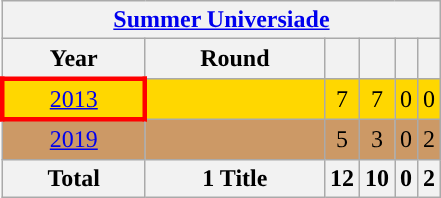<table class="wikitable" style="text-align: center;">
<tr>
<th colspan=10><a href='#'>Summer Universiade</a></th>
</tr>
<tr>
<th style="width:5.5em;">Year</th>
<th style="width:7em;">Round</th>
<th></th>
<th></th>
<th></th>
<th></th>
</tr>
<tr bgcolor=gold>
<td style="border: 3px solid red"> <a href='#'>2013</a></td>
<td></td>
<td>7</td>
<td>7</td>
<td>0</td>
<td>0</td>
</tr>
<tr bgcolor=#cc9966>
<td> <a href='#'>2019</a></td>
<td></td>
<td>5</td>
<td>3</td>
<td>0</td>
<td>2</td>
</tr>
<tr>
<th>Total</th>
<th>1 Title</th>
<th>12</th>
<th>10</th>
<th>0</th>
<th>2</th>
</tr>
</table>
